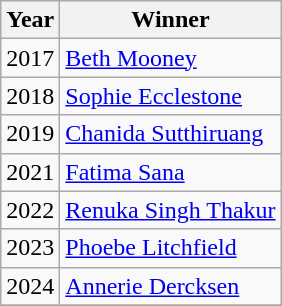<table class="wikitable">
<tr>
<th>Year</th>
<th>Winner</th>
</tr>
<tr>
<td>2017</td>
<td> <a href='#'>Beth Mooney</a></td>
</tr>
<tr>
<td>2018</td>
<td> <a href='#'>Sophie Ecclestone</a></td>
</tr>
<tr>
<td>2019</td>
<td> <a href='#'>Chanida Sutthiruang</a></td>
</tr>
<tr>
<td>2021</td>
<td> <a href='#'>Fatima Sana</a></td>
</tr>
<tr>
<td>2022</td>
<td> <a href='#'>Renuka Singh Thakur</a></td>
</tr>
<tr>
<td>2023</td>
<td> <a href='#'>Phoebe Litchfield</a></td>
</tr>
<tr>
<td>2024</td>
<td> <a href='#'>Annerie Dercksen</a></td>
</tr>
<tr>
</tr>
</table>
